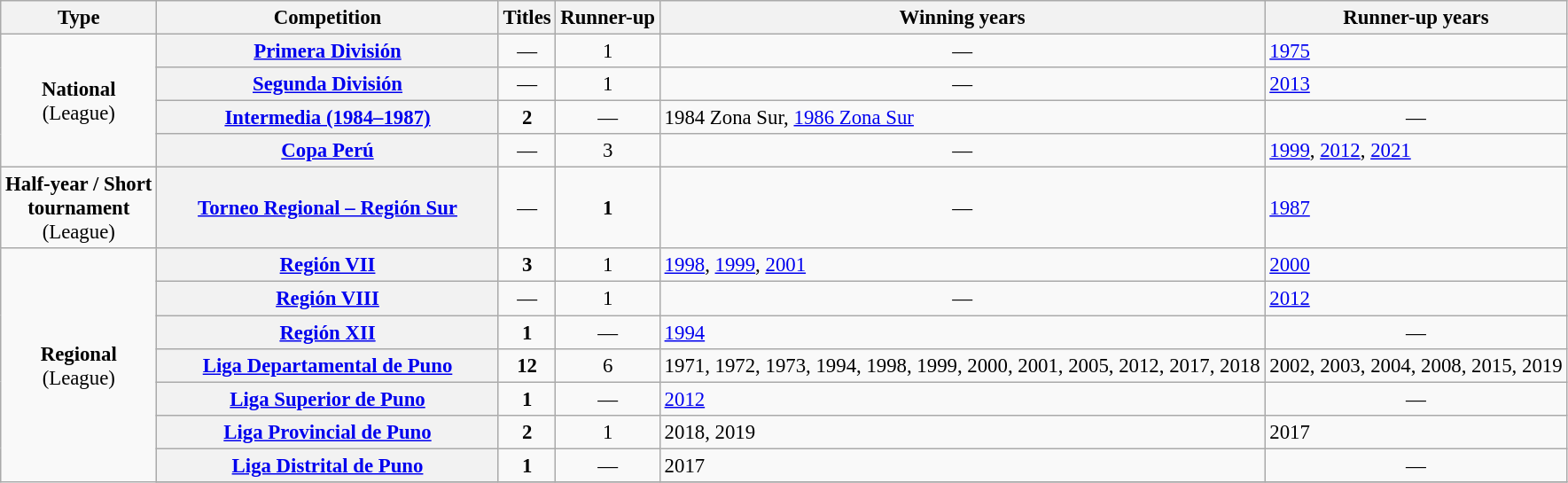<table class="wikitable plainrowheaders" style="font-size:95%; text-align:center;">
<tr>
<th>Type</th>
<th width=250px>Competition</th>
<th>Titles</th>
<th>Runner-up</th>
<th>Winning years</th>
<th>Runner-up years</th>
</tr>
<tr>
<td rowspan=4><strong>National</strong><br>(League)</td>
<th scope=col><a href='#'>Primera División</a></th>
<td style="text-align:center;">—</td>
<td>1</td>
<td style="text-align:center;">—</td>
<td align="left"><a href='#'>1975</a></td>
</tr>
<tr>
<th scope=col><a href='#'>Segunda División</a></th>
<td style="text-align:center;">—</td>
<td>1</td>
<td style="text-align:center;">—</td>
<td align="left"><a href='#'>2013</a></td>
</tr>
<tr>
<th scope=col><a href='#'>Intermedia (1984–1987)</a></th>
<td><strong>2</strong></td>
<td style="text-align:center;">—</td>
<td align="left">1984 Zona Sur, <a href='#'>1986 Zona Sur</a></td>
<td style="text-align:center;">—</td>
</tr>
<tr>
<th scope=col><a href='#'>Copa Perú</a></th>
<td style="text-align:center;">—</td>
<td>3</td>
<td style="text-align:center;">—</td>
<td align="left"><a href='#'>1999</a>, <a href='#'>2012</a>, <a href='#'>2021</a></td>
</tr>
<tr>
<td rowspan=1><strong>Half-year / Short<br>tournament</strong><br>(League)</td>
<th scope=col><a href='#'>Torneo Regional – Región Sur</a></th>
<td style="text-align:center;">—</td>
<td><strong>1</strong></td>
<td style="text-align:center;">—</td>
<td align="left"><a href='#'>1987</a></td>
</tr>
<tr>
<td rowspan=9><strong>Regional</strong><br>(League)</td>
<th scope=col><a href='#'>Región VII</a></th>
<td><strong>3</strong></td>
<td>1</td>
<td align="left"><a href='#'>1998</a>, <a href='#'>1999</a>, <a href='#'>2001</a></td>
<td align="left"><a href='#'>2000</a></td>
</tr>
<tr>
<th scope=col><a href='#'>Región VIII</a></th>
<td style="text-align:center;">—</td>
<td>1</td>
<td style="text-align:center;">—</td>
<td align="left"><a href='#'>2012</a></td>
</tr>
<tr>
<th scope=col><a href='#'>Región XII</a></th>
<td><strong>1</strong></td>
<td style="text-align:center;">—</td>
<td align="left"><a href='#'>1994</a></td>
<td style="text-align:center;">—</td>
</tr>
<tr>
<th scope=col><a href='#'>Liga Departamental de Puno</a></th>
<td><strong>12</strong></td>
<td>6</td>
<td align="left">1971, 1972, 1973, 1994, 1998, 1999, 2000, 2001, 2005, 2012, 2017, 2018</td>
<td align="left">2002, 2003, 2004, 2008, 2015, 2019</td>
</tr>
<tr>
<th scope=col><a href='#'>Liga Superior de Puno</a></th>
<td><strong>1</strong></td>
<td style="text-align:center;">—</td>
<td align="left"><a href='#'>2012</a></td>
<td style="text-align:center;">—</td>
</tr>
<tr>
<th scope=col><a href='#'>Liga Provincial de Puno</a></th>
<td><strong>2</strong></td>
<td>1</td>
<td align="left">2018, 2019</td>
<td align="left">2017</td>
</tr>
<tr>
<th scope=col><a href='#'>Liga Distrital de Puno</a></th>
<td><strong>1</strong></td>
<td style="text-align:center;">—</td>
<td align="left">2017</td>
<td style="text-align:center;">—</td>
</tr>
<tr>
</tr>
</table>
